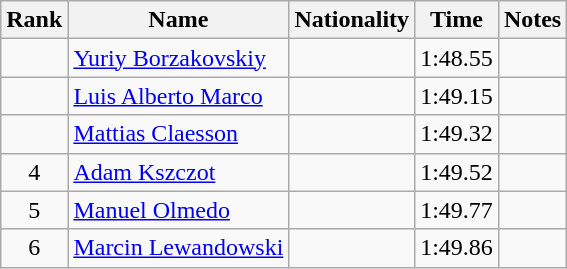<table class="wikitable sortable" style="text-align:center">
<tr>
<th>Rank</th>
<th>Name</th>
<th>Nationality</th>
<th>Time</th>
<th>Notes</th>
</tr>
<tr>
<td></td>
<td align="left"><a href='#'>Yuriy Borzakovskiy</a></td>
<td align=left></td>
<td>1:48.55</td>
<td></td>
</tr>
<tr>
<td></td>
<td align="left"><a href='#'>Luis Alberto Marco</a></td>
<td align=left></td>
<td>1:49.15</td>
<td></td>
</tr>
<tr>
<td></td>
<td align="left"><a href='#'>Mattias Claesson</a></td>
<td align=left></td>
<td>1:49.32</td>
<td></td>
</tr>
<tr>
<td>4</td>
<td align="left"><a href='#'>Adam Kszczot</a></td>
<td align=left></td>
<td>1:49.52</td>
<td></td>
</tr>
<tr>
<td>5</td>
<td align="left"><a href='#'>Manuel Olmedo</a></td>
<td align=left></td>
<td>1:49.77</td>
<td></td>
</tr>
<tr>
<td>6</td>
<td align="left"><a href='#'>Marcin Lewandowski</a></td>
<td align=left></td>
<td>1:49.86</td>
<td></td>
</tr>
</table>
